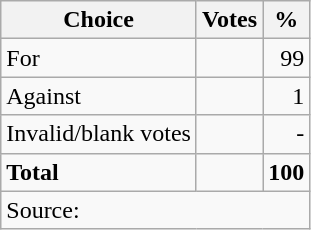<table class=wikitable style=text-align:right>
<tr>
<th>Choice</th>
<th>Votes</th>
<th>%</th>
</tr>
<tr>
<td align=left>For</td>
<td></td>
<td>99</td>
</tr>
<tr>
<td align=left>Against</td>
<td></td>
<td>1</td>
</tr>
<tr>
<td align=left>Invalid/blank votes</td>
<td></td>
<td>-</td>
</tr>
<tr>
<td align=left><strong>Total</strong></td>
<td><strong> </strong></td>
<td><strong>100</strong></td>
</tr>
<tr>
<td colspan=3 align=left>Source: </td>
</tr>
</table>
